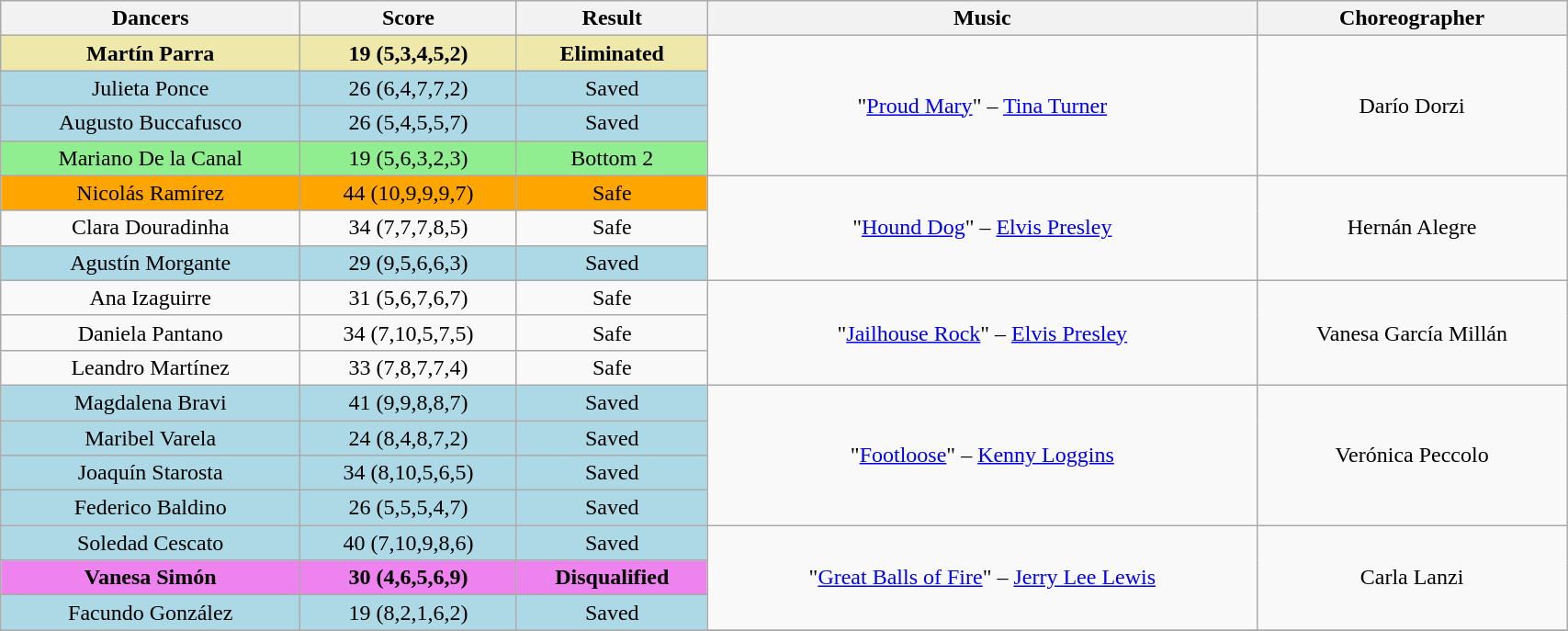<table class="wikitable" width="90%" style="text-align:center;">
<tr bgcolor="f2f2f2">
<td><strong>Dancers</strong></td>
<td><strong>Score</strong></td>
<td><strong>Result</strong></td>
<td><strong>Music</strong></td>
<td><strong>Choreographer</strong></td>
</tr>
<tr>
<td bgcolor=palegoldenrod><strong>Martín Parra</strong></td>
<td bgcolor=palegoldenrod><strong>19 (5,3,4,5,2)</strong></td>
<td bgcolor=palegoldenrod><strong>Eliminated</strong></td>
<td rowspan=4>"<a href='#'>Proud Mary</a>" – <a href='#'>Tina Turner</a></td>
<td rowspan=4>Darío Dorzi</td>
</tr>
<tr bgcolor=lightblue>
<td>Julieta Ponce</td>
<td>26 (6,4,7,7,2)</td>
<td>Saved</td>
</tr>
<tr bgcolor=lightblue>
<td>Augusto Buccafusco</td>
<td>26 (5,4,5,5,7)</td>
<td>Saved</td>
</tr>
<tr bgcolor=lightgreen>
<td>Mariano De la Canal</td>
<td>19 (5,6,3,2,3)</td>
<td>Bottom 2</td>
</tr>
<tr>
<td bgcolor=orange>Nicolás Ramírez</td>
<td bgcolor=orange>44 (10,9,9,9,7)</td>
<td bgcolor=orange>Safe</td>
<td rowspan=3>"<a href='#'>Hound Dog</a>" – <a href='#'>Elvis Presley</a></td>
<td rowspan=3>Hernán Alegre</td>
</tr>
<tr>
<td>Clara Douradinha</td>
<td>34 (7,7,7,8,5)</td>
<td>Safe</td>
</tr>
<tr bgcolor=lightblue>
<td>Agustín Morgante</td>
<td>29 (9,5,6,6,3)</td>
<td>Saved</td>
</tr>
<tr>
<td>Ana Izaguirre</td>
<td>31 (5,6,7,6,7)</td>
<td>Safe</td>
<td rowspan=3>"<a href='#'>Jailhouse Rock</a>" – <a href='#'>Elvis Presley</a></td>
<td rowspan=3>Vanesa García Millán</td>
</tr>
<tr>
<td>Daniela Pantano</td>
<td>34 (7,10,5,7,5)</td>
<td>Safe</td>
</tr>
<tr>
<td>Leandro Martínez</td>
<td>33 (7,8,7,7,4)</td>
<td>Safe</td>
</tr>
<tr>
<td bgcolor=lightblue>Magdalena Bravi</td>
<td bgcolor=lightblue>41 (9,9,8,8,7)</td>
<td bgcolor=lightblue>Saved</td>
<td rowspan=4>"<a href='#'>Footloose</a>" – <a href='#'>Kenny Loggins</a></td>
<td rowspan=4>Verónica Peccolo</td>
</tr>
<tr bgcolor=lightblue>
<td>Maribel Varela</td>
<td>24 (8,4,8,7,2)</td>
<td>Saved</td>
</tr>
<tr bgcolor=lightblue>
<td>Joaquín Starosta</td>
<td>34 (8,10,5,6,5)</td>
<td>Saved</td>
</tr>
<tr bgcolor=lightblue>
<td>Federico Baldino</td>
<td>26 (5,5,5,4,7)</td>
<td>Saved</td>
</tr>
<tr>
<td bgcolor=lightblue>Soledad Cescato</td>
<td bgcolor=lightblue>40 (7,10,9,8,6)</td>
<td bgcolor=lightblue>Saved</td>
<td rowspan=3>"<a href='#'>Great Balls of Fire</a>" – <a href='#'>Jerry Lee Lewis</a></td>
<td rowspan=3>Carla Lanzi</td>
</tr>
<tr bgcolor=violet>
<td><strong>Vanesa Simón</strong></td>
<td><strong>30 (4,6,5,6,9)</strong></td>
<td><strong>Disqualified</strong></td>
</tr>
<tr bgcolor=lightblue>
<td>Facundo González</td>
<td>19 (8,2,1,6,2)</td>
<td>Saved</td>
</tr>
<tr>
</tr>
</table>
